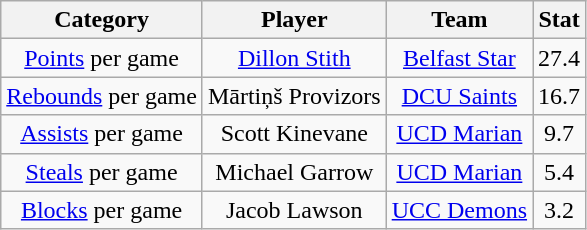<table class="wikitable" style="text-align:center">
<tr>
<th>Category</th>
<th>Player</th>
<th>Team</th>
<th>Stat</th>
</tr>
<tr>
<td><a href='#'>Points</a> per game</td>
<td><a href='#'>Dillon Stith</a></td>
<td><a href='#'>Belfast Star</a></td>
<td>27.4</td>
</tr>
<tr>
<td><a href='#'>Rebounds</a> per game</td>
<td>Mārtiņš Provizors</td>
<td><a href='#'>DCU Saints</a></td>
<td>16.7</td>
</tr>
<tr>
<td><a href='#'>Assists</a> per game</td>
<td>Scott Kinevane</td>
<td><a href='#'>UCD Marian</a></td>
<td>9.7</td>
</tr>
<tr>
<td><a href='#'>Steals</a> per game</td>
<td>Michael Garrow</td>
<td><a href='#'>UCD Marian</a></td>
<td>5.4</td>
</tr>
<tr>
<td><a href='#'>Blocks</a> per game</td>
<td>Jacob Lawson</td>
<td><a href='#'>UCC Demons</a></td>
<td>3.2</td>
</tr>
</table>
